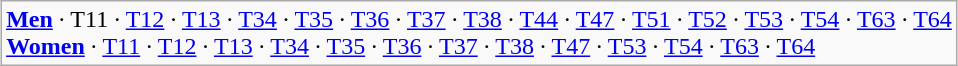<table class="wikitable" style="margin:1em auto;">
<tr>
<td><strong><a href='#'>Men</a></strong> · T11 · <a href='#'>T12</a> · <a href='#'>T13</a> · <a href='#'>T34</a> · <a href='#'>T35</a> · <a href='#'>T36</a> · <a href='#'>T37</a> · <a href='#'>T38</a> · <a href='#'>T44</a> · <a href='#'>T47</a> · <a href='#'>T51</a> · <a href='#'>T52</a> · <a href='#'>T53</a> · <a href='#'>T54</a> · <a href='#'>T63</a> · <a href='#'>T64</a><br><strong><a href='#'>Women</a></strong> · <a href='#'>T11</a> · <a href='#'>T12</a> · <a href='#'>T13</a> · <a href='#'>T34</a> · <a href='#'>T35</a> · <a href='#'>T36</a> · <a href='#'>T37</a> · <a href='#'>T38</a> · <a href='#'>T47</a> · <a href='#'>T53</a> · <a href='#'>T54</a> · <a href='#'>T63</a> · <a href='#'>T64</a></td>
</tr>
</table>
